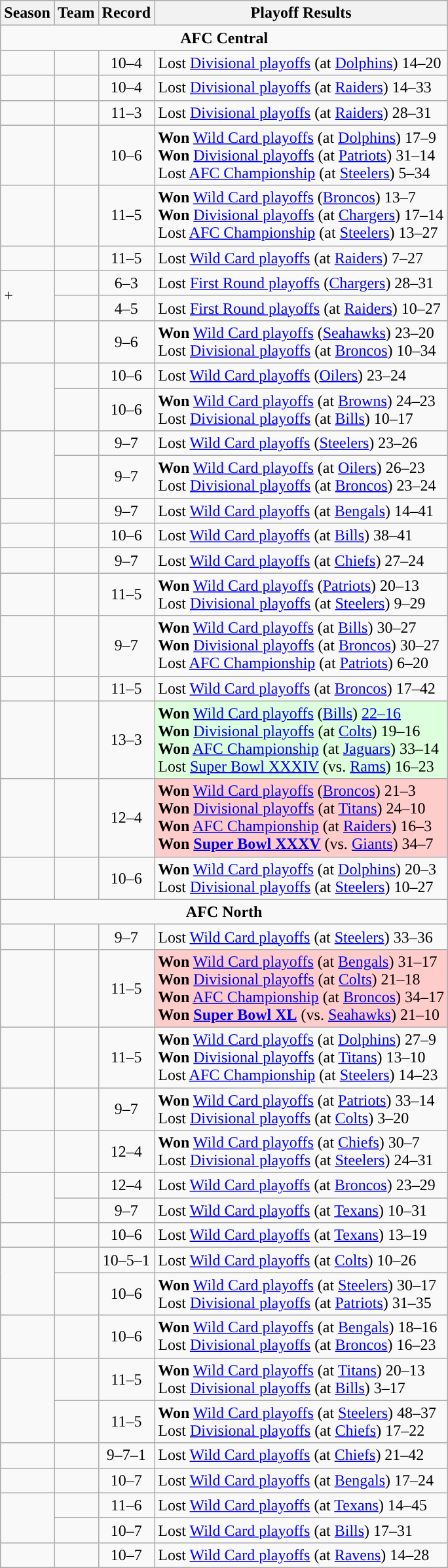<table class="wikitable">
<tr style="background:#efefef;">
<th>Season</th>
<th>Team</th>
<th>Record</th>
<th>Playoff Results</th>
</tr>
<tr>
<td colspan="4" style="text-align:center;"><strong>AFC Central</strong></td>
</tr>
<tr>
<td></td>
<td><strong><a href='#'></a></strong></td>
<td align="center">10–4</td>
<td>Lost <a href='#'>Divisional playoffs</a> (at <a href='#'>Dolphins</a>) 14–20</td>
</tr>
<tr>
<td></td>
<td><strong><a href='#'></a></strong></td>
<td align="center">10–4</td>
<td>Lost <a href='#'>Divisional playoffs</a> (at <a href='#'>Raiders</a>) 14–33</td>
</tr>
<tr>
<td></td>
<td><strong><a href='#'></a></strong></td>
<td align="center">11–3</td>
<td>Lost <a href='#'>Divisional playoffs</a> (at <a href='#'>Raiders</a>) 28–31</td>
</tr>
<tr>
<td></td>
<td><strong><a href='#'></a></strong></td>
<td align="center">10–6</td>
<td><strong>Won</strong> <a href='#'>Wild Card playoffs</a> (at <a href='#'>Dolphins</a>) 17–9<br><strong>Won</strong> <a href='#'>Divisional playoffs</a> (at <a href='#'>Patriots</a>) 31–14<br>Lost <a href='#'>AFC Championship</a> (at <a href='#'>Steelers</a>) 5–34</td>
</tr>
<tr>
<td></td>
<td><strong><a href='#'></a></strong></td>
<td align="center">11–5</td>
<td><strong>Won</strong> <a href='#'>Wild Card playoffs</a> (<a href='#'>Broncos</a>) 13–7<br><strong>Won</strong> <a href='#'>Divisional playoffs</a> (at <a href='#'>Chargers</a>) 17–14<br>Lost <a href='#'>AFC Championship</a> (at <a href='#'>Steelers</a>) 13–27</td>
</tr>
<tr>
<td></td>
<td><strong><a href='#'></a></strong></td>
<td align="center">11–5</td>
<td>Lost <a href='#'>Wild Card playoffs</a> (at <a href='#'>Raiders</a>) 7–27</td>
</tr>
<tr>
<td rowspan="2"> +</td>
<td><strong><a href='#'></a></strong></td>
<td align="center">6–3</td>
<td>Lost <a href='#'>First Round playoffs</a> (<a href='#'>Chargers</a>) 28–31</td>
</tr>
<tr>
<td><strong><a href='#'></a></strong></td>
<td align="center">4–5</td>
<td>Lost <a href='#'>First Round playoffs</a> (at <a href='#'>Raiders</a>) 10–27</td>
</tr>
<tr>
<td></td>
<td><strong><a href='#'></a></strong></td>
<td align="center">9–6</td>
<td><strong>Won</strong> <a href='#'>Wild Card playoffs</a> (<a href='#'>Seahawks</a>) 23–20 <br>Lost <a href='#'>Divisional playoffs</a> (at <a href='#'>Broncos</a>) 10–34</td>
</tr>
<tr>
<td rowspan="2"></td>
<td><strong><a href='#'></a></strong></td>
<td align="center">10–6</td>
<td>Lost <a href='#'>Wild Card playoffs</a> (<a href='#'>Oilers</a>) 23–24</td>
</tr>
<tr>
<td><strong><a href='#'></a></strong></td>
<td align="center">10–6</td>
<td><strong>Won</strong> <a href='#'>Wild Card playoffs</a> (at <a href='#'>Browns</a>) 24–23<br>Lost <a href='#'>Divisional playoffs</a> (at <a href='#'>Bills</a>) 10–17</td>
</tr>
<tr>
<td rowspan="2"></td>
<td><strong><a href='#'></a></strong></td>
<td align="center">9–7</td>
<td>Lost <a href='#'>Wild Card playoffs</a> (<a href='#'>Steelers</a>) 23–26 </td>
</tr>
<tr>
<td><strong><a href='#'></a></strong></td>
<td align="center">9–7</td>
<td><strong>Won</strong> <a href='#'>Wild Card playoffs</a> (at <a href='#'>Oilers</a>) 26–23  <br>Lost <a href='#'>Divisional playoffs</a> (at <a href='#'>Broncos</a>) 23–24</td>
</tr>
<tr>
<td></td>
<td><strong><a href='#'></a></strong></td>
<td align="center">9–7</td>
<td>Lost <a href='#'>Wild Card playoffs</a> (at <a href='#'>Bengals</a>) 14–41</td>
</tr>
<tr>
<td></td>
<td><strong><a href='#'></a></strong></td>
<td align="center">10–6</td>
<td>Lost <a href='#'>Wild Card playoffs</a> (at <a href='#'>Bills</a>) 38–41 </td>
</tr>
<tr>
<td></td>
<td><strong><a href='#'></a></strong></td>
<td align="center">9–7</td>
<td>Lost <a href='#'>Wild Card playoffs</a> (at <a href='#'>Chiefs</a>) 27–24 </td>
</tr>
<tr>
<td></td>
<td><strong><a href='#'></a></strong></td>
<td align="center">11–5</td>
<td><strong>Won</strong> <a href='#'>Wild Card playoffs</a> (<a href='#'>Patriots</a>) 20–13<br>Lost <a href='#'>Divisional playoffs</a> (at <a href='#'>Steelers</a>) 9–29</td>
</tr>
<tr>
<td></td>
<td><strong><a href='#'></a></strong></td>
<td align="center">9–7</td>
<td><strong>Won</strong> <a href='#'>Wild Card playoffs</a> (at <a href='#'>Bills</a>) 30–27<br><strong>Won</strong> <a href='#'>Divisional playoffs</a> (at <a href='#'>Broncos</a>) 30–27<br>Lost <a href='#'>AFC Championship</a> (at <a href='#'>Patriots</a>) 6–20</td>
</tr>
<tr>
<td></td>
<td><strong><a href='#'></a></strong></td>
<td align="center">11–5</td>
<td>Lost <a href='#'>Wild Card playoffs</a> (at <a href='#'>Broncos</a>) 17–42</td>
</tr>
<tr>
<td></td>
<td><strong><a href='#'></a></strong></td>
<td align="center">13–3</td>
<td bgcolor="#DDFFDD"><strong>Won</strong> <a href='#'>Wild Card playoffs</a> (<a href='#'>Bills</a>) <a href='#'>22–16</a><br><strong>Won</strong> <a href='#'>Divisional playoffs</a> (at <a href='#'>Colts</a>) 19–16<br><strong>Won</strong> <a href='#'>AFC Championship</a> (at <a href='#'>Jaguars</a>) 33–14<br>Lost <a href='#'>Super Bowl XXXIV</a> (vs. <a href='#'>Rams</a>) 16–23</td>
</tr>
<tr>
<td></td>
<td><strong><a href='#'></a></strong></td>
<td align="center">12–4</td>
<td style="background: #FFCCCC;" valign="top"><strong>Won</strong> <a href='#'>Wild Card playoffs</a> (<a href='#'>Broncos</a>) 21–3<br><strong>Won</strong> <a href='#'>Divisional playoffs</a> (at <a href='#'>Titans</a>) 24–10<br><strong>Won</strong> <a href='#'>AFC Championship</a> (at <a href='#'>Raiders</a>) 16–3<br><strong>Won <a href='#'>Super Bowl XXXV</a></strong> (vs. <a href='#'>Giants</a>) 34–7</td>
</tr>
<tr>
<td></td>
<td><strong><a href='#'></a></strong></td>
<td align="center">10–6</td>
<td><strong>Won</strong> <a href='#'>Wild Card playoffs</a> (at <a href='#'>Dolphins</a>) 20–3<br>Lost <a href='#'>Divisional playoffs</a> (at <a href='#'>Steelers</a>) 10–27</td>
</tr>
<tr>
<td colspan="4" style="text-align:center;"><strong>AFC North</strong></td>
</tr>
<tr>
<td></td>
<td><strong><a href='#'></a></strong></td>
<td align="center">9–7</td>
<td>Lost <a href='#'>Wild Card playoffs</a> (at <a href='#'>Steelers</a>) 33–36</td>
</tr>
<tr>
<td></td>
<td><strong><a href='#'></a></strong></td>
<td align="center">11–5</td>
<td style="background: #FFCCCC;" valign="top"><strong>Won</strong> <a href='#'>Wild Card playoffs</a> (at <a href='#'>Bengals</a>) 31–17<br><strong>Won</strong> <a href='#'>Divisional playoffs</a> (at <a href='#'>Colts</a>) 21–18<br> <strong>Won</strong> <a href='#'>AFC Championship</a> (at <a href='#'>Broncos</a>) 34–17<br><strong>Won <a href='#'>Super Bowl XL</a></strong> (vs. <a href='#'>Seahawks</a>) 21–10</td>
</tr>
<tr>
<td></td>
<td><strong><a href='#'></a></strong></td>
<td align="center">11–5</td>
<td><strong>Won</strong> <a href='#'>Wild Card playoffs</a> (at <a href='#'>Dolphins</a>) 27–9<br> <strong>Won</strong> <a href='#'>Divisional playoffs</a> (at <a href='#'>Titans</a>) 13–10<br> Lost <a href='#'>AFC Championship</a> (at <a href='#'>Steelers</a>) 14–23</td>
</tr>
<tr>
<td></td>
<td><strong><a href='#'></a></strong></td>
<td align="center">9–7</td>
<td><strong>Won</strong> <a href='#'>Wild Card playoffs</a> (at <a href='#'>Patriots</a>) 33–14<br> Lost <a href='#'>Divisional playoffs</a> (at <a href='#'>Colts</a>) 3–20</td>
</tr>
<tr>
<td></td>
<td><strong><a href='#'></a></strong></td>
<td align="center">12–4</td>
<td><strong>Won</strong> <a href='#'>Wild Card playoffs</a> (at <a href='#'>Chiefs</a>) 30–7<br> Lost <a href='#'>Divisional playoffs</a> (at <a href='#'>Steelers</a>) 24–31</td>
</tr>
<tr>
<td rowspan="2"></td>
<td><strong><a href='#'></a></strong></td>
<td align="center">12–4</td>
<td>Lost <a href='#'>Wild Card playoffs</a> (at <a href='#'>Broncos</a>) 23–29 </td>
</tr>
<tr>
<td><strong><a href='#'></a></strong></td>
<td align="center">9–7</td>
<td>Lost <a href='#'>Wild Card playoffs</a> (at <a href='#'>Texans</a>) 10–31</td>
</tr>
<tr>
<td></td>
<td><strong><a href='#'></a></strong></td>
<td align="center">10–6</td>
<td>Lost <a href='#'>Wild Card playoffs</a> (at <a href='#'>Texans</a>) 13–19</td>
</tr>
<tr>
<td rowspan="2"></td>
<td><strong><a href='#'></a></strong></td>
<td align="center">10–5–1</td>
<td>Lost <a href='#'>Wild Card playoffs</a> (at <a href='#'>Colts</a>) 10–26</td>
</tr>
<tr>
<td><strong><a href='#'></a></strong></td>
<td align="center">10–6</td>
<td><strong>Won</strong> <a href='#'>Wild Card playoffs</a> (at <a href='#'>Steelers</a>) 30–17<br> Lost <a href='#'>Divisional playoffs</a> (at <a href='#'>Patriots</a>) 31–35</td>
</tr>
<tr>
<td></td>
<td><strong><a href='#'></a></strong></td>
<td align="center">10–6</td>
<td><strong>Won</strong> <a href='#'>Wild Card playoffs</a> (at <a href='#'>Bengals</a>) 18–16<br> Lost <a href='#'>Divisional playoffs</a> (at <a href='#'>Broncos</a>) 16–23</td>
</tr>
<tr>
<td rowspan="2"></td>
<td><strong><a href='#'></a></strong></td>
<td align="center">11–5</td>
<td><strong>Won</strong> <a href='#'>Wild Card playoffs</a> (at <a href='#'>Titans</a>) 20–13 <br>Lost <a href='#'>Divisional playoffs</a> (at <a href='#'>Bills</a>) 3–17</td>
</tr>
<tr>
<td><strong><a href='#'></a></strong></td>
<td align="center">11–5</td>
<td><strong>Won</strong> <a href='#'>Wild Card playoffs</a> (at <a href='#'>Steelers</a>) 48–37 <br> Lost <a href='#'>Divisional playoffs</a> (at <a href='#'>Chiefs</a>) 17–22</td>
</tr>
<tr>
<td></td>
<td><strong><a href='#'></a></strong></td>
<td align="center">9–7–1</td>
<td>Lost <a href='#'>Wild Card playoffs</a> (at <a href='#'>Chiefs</a>) 21–42</td>
</tr>
<tr>
<td></td>
<td><strong><a href='#'></a></strong></td>
<td align="center">10–7</td>
<td>Lost <a href='#'>Wild Card playoffs</a> (at <a href='#'>Bengals</a>) 17–24</td>
</tr>
<tr>
<td rowspan="2"></td>
<td><strong><a href='#'></a></strong></td>
<td align="center">11–6</td>
<td>Lost <a href='#'>Wild Card playoffs</a> (at <a href='#'>Texans</a>) 14–45</td>
</tr>
<tr>
<td><strong><a href='#'></a></strong></td>
<td align="center">10–7</td>
<td>Lost <a href='#'>Wild Card playoffs</a> (at <a href='#'>Bills</a>) 17–31</td>
</tr>
<tr>
<td></td>
<td><strong><a href='#'></a></strong></td>
<td align="center">10–7</td>
<td>Lost <a href='#'>Wild Card playoffs</a> (at <a href='#'>Ravens</a>) 14–28</td>
</tr>
</table>
